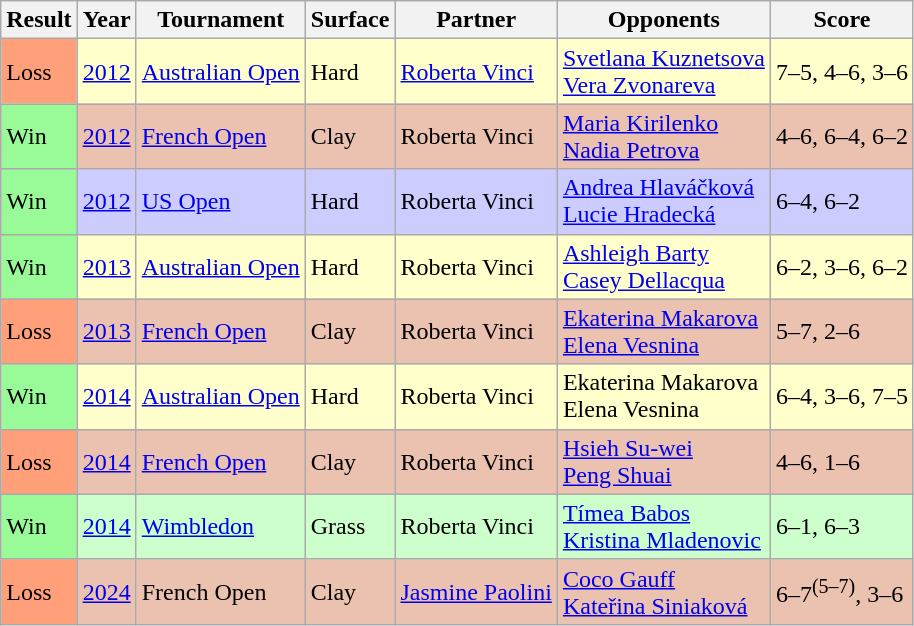<table class="sortable wikitable">
<tr>
<th>Result</th>
<th>Year</th>
<th>Tournament</th>
<th>Surface</th>
<th>Partner</th>
<th>Opponents</th>
<th class="unsortable">Score</th>
</tr>
<tr style="background:#ffc;">
<td style="background:#ffa07a;">Loss</td>
<td><a href='#'>2012</a></td>
<td><a href='#'>Australian Open</a></td>
<td>Hard</td>
<td> <a href='#'>Roberta Vinci</a></td>
<td> <a href='#'>Svetlana Kuznetsova</a><br> <a href='#'>Vera Zvonareva</a></td>
<td>7–5, 4–6, 3–6</td>
</tr>
<tr style="background:#ebc2af;">
<td style="background:#98fb98;">Win</td>
<td><a href='#'>2012</a></td>
<td><a href='#'>French Open</a></td>
<td>Clay</td>
<td> Roberta Vinci</td>
<td> <a href='#'>Maria Kirilenko</a><br> <a href='#'>Nadia Petrova</a></td>
<td>4–6, 6–4, 6–2</td>
</tr>
<tr style="background:#ccf;">
<td style="background:#98fb98;">Win</td>
<td><a href='#'>2012</a></td>
<td><a href='#'>US Open</a></td>
<td>Hard</td>
<td> Roberta Vinci</td>
<td> <a href='#'>Andrea Hlaváčková</a> <br>  <a href='#'>Lucie Hradecká</a></td>
<td>6–4, 6–2</td>
</tr>
<tr style="background:#ffc;">
<td style="background:#98fb98;">Win</td>
<td><a href='#'>2013</a></td>
<td><a href='#'>Australian Open</a></td>
<td>Hard</td>
<td> Roberta Vinci</td>
<td> <a href='#'>Ashleigh Barty</a><br> <a href='#'>Casey Dellacqua</a></td>
<td>6–2, 3–6, 6–2</td>
</tr>
<tr style="background:#ebc2af;">
<td style="background:#ffa07a;">Loss</td>
<td><a href='#'>2013</a></td>
<td><a href='#'>French Open</a></td>
<td>Clay</td>
<td> Roberta Vinci</td>
<td> <a href='#'>Ekaterina Makarova</a><br> <a href='#'>Elena Vesnina</a></td>
<td>5–7, 2–6</td>
</tr>
<tr style="background:#ffc;">
<td style="background:#98fb98;">Win</td>
<td><a href='#'>2014</a></td>
<td><a href='#'>Australian Open</a> </td>
<td>Hard</td>
<td> Roberta Vinci</td>
<td> Ekaterina Makarova<br> Elena Vesnina</td>
<td>6–4, 3–6, 7–5</td>
</tr>
<tr style="background:#ebc2af;">
<td style="background:#ffa07a;">Loss</td>
<td><a href='#'>2014</a></td>
<td><a href='#'>French Open</a></td>
<td>Clay</td>
<td> Roberta Vinci</td>
<td> <a href='#'>Hsieh Su-wei</a><br> <a href='#'>Peng Shuai</a></td>
<td>4–6, 1–6</td>
</tr>
<tr style="background:#cfc;">
<td style="background:#98fb98;">Win</td>
<td><a href='#'>2014</a></td>
<td><a href='#'>Wimbledon</a></td>
<td>Grass</td>
<td> Roberta Vinci</td>
<td> <a href='#'>Tímea Babos</a><br> <a href='#'>Kristina Mladenovic</a></td>
<td>6–1, 6–3</td>
</tr>
<tr bgcolor=ebc2af>
<td style="background:#ffa07a;">Loss</td>
<td><a href='#'>2024</a></td>
<td>French Open</td>
<td>Clay</td>
<td> <a href='#'>Jasmine Paolini</a></td>
<td> <a href='#'>Coco Gauff</a><br> <a href='#'>Kateřina Siniaková</a></td>
<td>6–7<sup>(5–7)</sup>, 3–6</td>
</tr>
</table>
